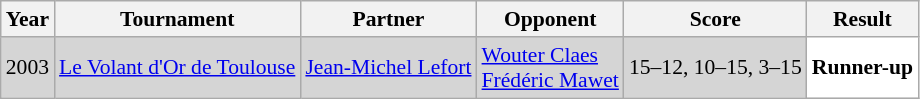<table class="sortable wikitable" style="font-size: 90%;">
<tr>
<th>Year</th>
<th>Tournament</th>
<th>Partner</th>
<th>Opponent</th>
<th>Score</th>
<th>Result</th>
</tr>
<tr style="background:#D5D5D5">
<td align="center">2003</td>
<td align="left"><a href='#'>Le Volant d'Or de Toulouse</a></td>
<td align="left"> <a href='#'>Jean-Michel Lefort</a></td>
<td align="left"> <a href='#'>Wouter Claes</a><br> <a href='#'>Frédéric Mawet</a></td>
<td align="left">15–12, 10–15, 3–15</td>
<td style="text-align:left; background:white"> <strong>Runner-up</strong></td>
</tr>
</table>
